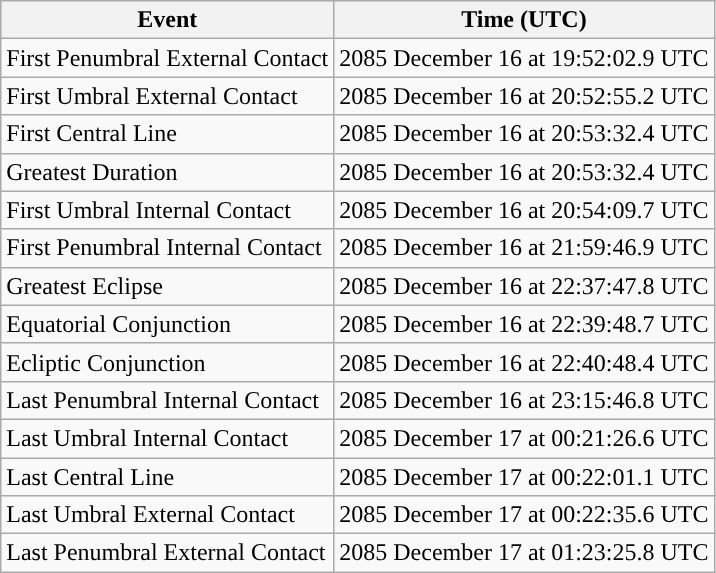<table class="wikitable">
<tr>
<th>Event</th>
<th>Time (UTC)</th>
</tr>
<tr>
<td>First Penumbral External Contact</td>
<td>2085 December 16 at 19:52:02.9 UTC</td>
</tr>
<tr>
<td>First Umbral External Contact</td>
<td>2085 December 16 at 20:52:55.2 UTC</td>
</tr>
<tr>
<td>First Central Line</td>
<td>2085 December 16 at 20:53:32.4 UTC</td>
</tr>
<tr>
<td>Greatest Duration</td>
<td>2085 December 16 at 20:53:32.4 UTC</td>
</tr>
<tr>
<td>First Umbral Internal Contact</td>
<td>2085 December 16 at 20:54:09.7 UTC</td>
</tr>
<tr>
<td>First Penumbral Internal Contact</td>
<td>2085 December 16 at 21:59:46.9 UTC</td>
</tr>
<tr>
<td>Greatest Eclipse</td>
<td>2085 December 16 at 22:37:47.8 UTC</td>
</tr>
<tr>
<td>Equatorial Conjunction</td>
<td>2085 December 16 at 22:39:48.7 UTC</td>
</tr>
<tr>
<td>Ecliptic Conjunction</td>
<td>2085 December 16 at 22:40:48.4 UTC</td>
</tr>
<tr>
<td>Last Penumbral Internal Contact</td>
<td>2085 December 16 at 23:15:46.8 UTC</td>
</tr>
<tr>
<td>Last Umbral Internal Contact</td>
<td>2085 December 17 at 00:21:26.6 UTC</td>
</tr>
<tr>
<td>Last Central Line</td>
<td>2085 December 17 at 00:22:01.1 UTC</td>
</tr>
<tr>
<td>Last Umbral External Contact</td>
<td>2085 December 17 at 00:22:35.6 UTC</td>
</tr>
<tr>
<td>Last Penumbral External Contact</td>
<td>2085 December 17 at 01:23:25.8 UTC</td>
</tr>
</table>
